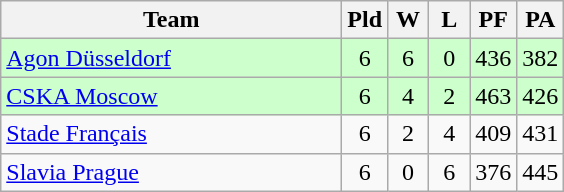<table class="wikitable" style="text-align:center">
<tr>
<th width=220>Team</th>
<th width=20>Pld</th>
<th width=20>W</th>
<th width=20>L</th>
<th width=20>PF</th>
<th width=20>PA</th>
</tr>
<tr bgcolor="#ccffcc">
<td align="left"> <a href='#'>Agon Düsseldorf</a></td>
<td>6</td>
<td>6</td>
<td>0</td>
<td>436</td>
<td>382</td>
</tr>
<tr bgcolor="#ccffcc">
<td align="left"> <a href='#'>CSKA Moscow</a></td>
<td>6</td>
<td>4</td>
<td>2</td>
<td>463</td>
<td>426</td>
</tr>
<tr>
<td align="left"> <a href='#'>Stade Français</a></td>
<td>6</td>
<td>2</td>
<td>4</td>
<td>409</td>
<td>431</td>
</tr>
<tr>
<td align="left"> <a href='#'>Slavia Prague</a></td>
<td>6</td>
<td>0</td>
<td>6</td>
<td>376</td>
<td>445</td>
</tr>
</table>
